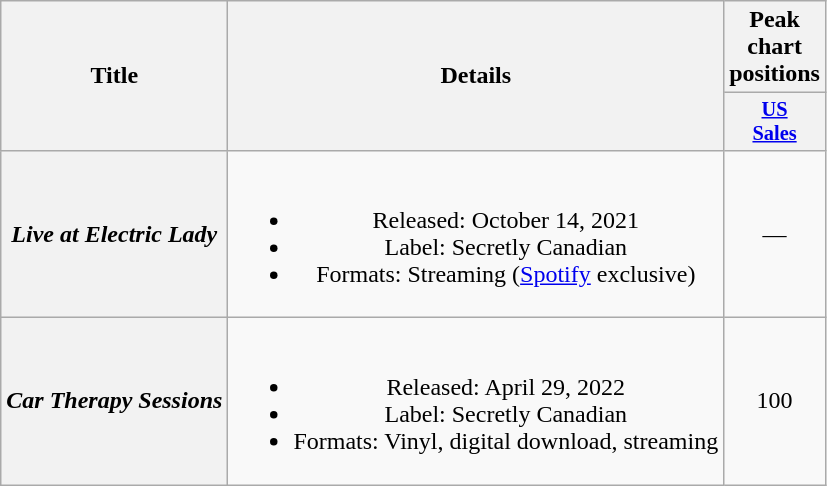<table class="wikitable plainrowheaders" style="text-align:center;" border="1">
<tr>
<th scope="col" rowspan="2">Title</th>
<th scope="col" rowspan="2">Details</th>
<th scope="col" colspan="1">Peak chart positions</th>
</tr>
<tr>
<th scope="col" style="width:3em;font-size:85%;"><a href='#'>US<br>Sales</a><br></th>
</tr>
<tr>
<th scope="row"><em>Live at Electric Lady</em></th>
<td><br><ul><li>Released: October 14, 2021</li><li>Label: Secretly Canadian</li><li>Formats: Streaming (<a href='#'>Spotify</a> exclusive)</li></ul></td>
<td>—</td>
</tr>
<tr>
<th scope="row"><em>Car Therapy Sessions</em></th>
<td><br><ul><li>Released: April 29, 2022</li><li>Label: Secretly Canadian</li><li>Formats: Vinyl, digital download, streaming</li></ul></td>
<td>100</td>
</tr>
</table>
